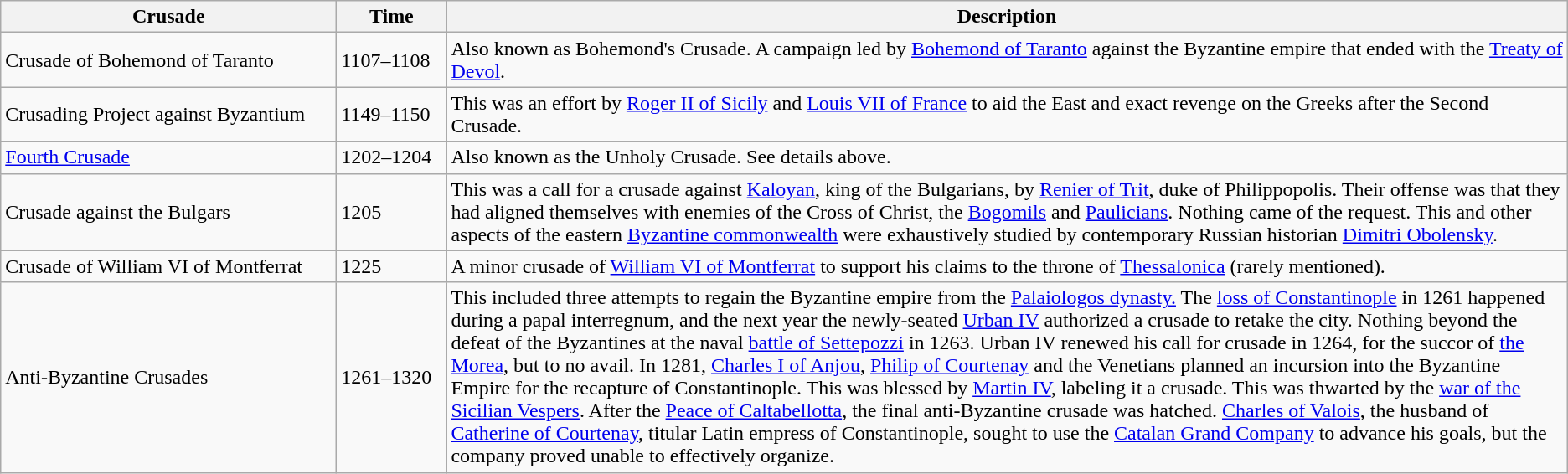<table class="wikitable">
<tr>
<th width=260px>Crusade</th>
<th width=80px>Time</th>
<th>Description</th>
</tr>
<tr>
<td>Crusade of Bohemond of Taranto</td>
<td>1107–1108</td>
<td>Also known as Bohemond's Crusade. A campaign led by <a href='#'>Bohemond of Taranto</a> against the Byzantine empire that ended with the <a href='#'>Treaty of Devol</a>.</td>
</tr>
<tr>
<td>Crusading Project against Byzantium</td>
<td>1149–1150</td>
<td>This was an effort by <a href='#'>Roger II of Sicily</a> and <a href='#'>Louis VII of France</a> to aid the East and exact revenge on the Greeks after the Second Crusade.</td>
</tr>
<tr>
<td><a href='#'>Fourth Crusade</a></td>
<td>1202–1204</td>
<td>Also known as the Unholy Crusade. See details above.</td>
</tr>
<tr>
<td>Crusade against the Bulgars</td>
<td>1205</td>
<td>This was a call for a crusade against <a href='#'>Kaloyan</a>, king of the Bulgarians, by <a href='#'>Renier of Trit</a>, duke of Philippopolis. Their offense was that they had aligned themselves with enemies of the Cross of Christ, the <a href='#'>Bogomils</a> and <a href='#'>Paulicians</a>. Nothing came of the request. This and other aspects of the eastern <a href='#'>Byzantine commonwealth</a> were exhaustively studied by contemporary Russian historian <a href='#'>Dimitri Obolensky</a>.</td>
</tr>
<tr>
<td>Crusade of William VI of Montferrat</td>
<td>1225</td>
<td>A minor crusade of <a href='#'>William VI of Montferrat</a> to support his claims to the throne of <a href='#'>Thessalonica</a> (rarely mentioned).</td>
</tr>
<tr>
<td>Anti-Byzantine Crusades</td>
<td>1261–1320</td>
<td>This included three attempts to regain the Byzantine empire from the <a href='#'>Palaiologos dynasty.</a> The <a href='#'>loss of Constantinople</a> in 1261 happened during a papal interregnum, and the next year the newly-seated <a href='#'>Urban IV</a> authorized a crusade to retake the city. Nothing beyond the defeat of the Byzantines at the naval <a href='#'>battle of Settepozzi</a> in 1263. Urban IV renewed his call for crusade in 1264, for the succor of <a href='#'>the Morea</a>, but to no avail. In 1281, <a href='#'>Charles I of Anjou</a>, <a href='#'>Philip of Courtenay</a> and the Venetians planned an incursion into the Byzantine Empire for the recapture of Constantinople. This was blessed by <a href='#'>Martin IV</a>, labeling it a crusade. This was thwarted by the <a href='#'>war of the Sicilian Vespers</a>. After the <a href='#'>Peace of Caltabellotta</a>, the final anti-Byzantine crusade was hatched. <a href='#'>Charles of Valois</a>, the husband of <a href='#'>Catherine of Courtenay</a>, titular Latin empress of Constantinople, sought to use the <a href='#'>Catalan Grand Company</a> to advance his goals, but the company proved unable to effectively organize.</td>
</tr>
</table>
